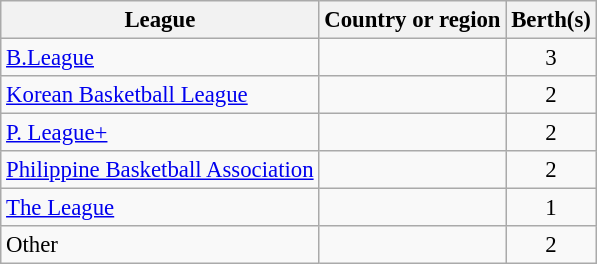<table class="wikitable" style="font-size:95%;">
<tr>
<th>League</th>
<th>Country or region</th>
<th>Berth(s)</th>
</tr>
<tr>
<td><a href='#'>B.League</a></td>
<td></td>
<td align=center>3</td>
</tr>
<tr>
<td><a href='#'>Korean Basketball League</a></td>
<td></td>
<td align=center>2</td>
</tr>
<tr>
<td><a href='#'>P. League+</a></td>
<td></td>
<td align=center>2</td>
</tr>
<tr>
<td><a href='#'>Philippine Basketball Association</a></td>
<td></td>
<td align=center>2</td>
</tr>
<tr>
<td><a href='#'>The League</a></td>
<td></td>
<td align=center>1</td>
</tr>
<tr>
<td>Other</td>
<td><br></td>
<td align=center>2</td>
</tr>
</table>
